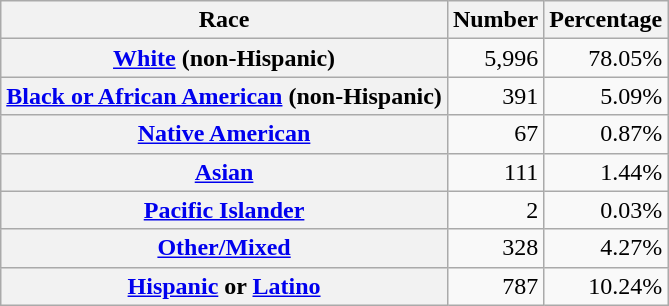<table class="wikitable" style="text-align:right">
<tr>
<th scope="col">Race</th>
<th scope="col">Number</th>
<th scope="col">Percentage</th>
</tr>
<tr>
<th scope="row"><a href='#'>White</a> (non-Hispanic)</th>
<td>5,996</td>
<td>78.05%</td>
</tr>
<tr>
<th scope="row"><a href='#'>Black or African American</a> (non-Hispanic)</th>
<td>391</td>
<td>5.09%</td>
</tr>
<tr>
<th scope="row"><a href='#'>Native American</a></th>
<td>67</td>
<td>0.87%</td>
</tr>
<tr>
<th scope="row"><a href='#'>Asian</a></th>
<td>111</td>
<td>1.44%</td>
</tr>
<tr>
<th scope="row"><a href='#'>Pacific Islander</a></th>
<td>2</td>
<td>0.03%</td>
</tr>
<tr>
<th scope="row"><a href='#'>Other/Mixed</a></th>
<td>328</td>
<td>4.27%</td>
</tr>
<tr>
<th scope="row"><a href='#'>Hispanic</a> or <a href='#'>Latino</a></th>
<td>787</td>
<td>10.24%</td>
</tr>
</table>
